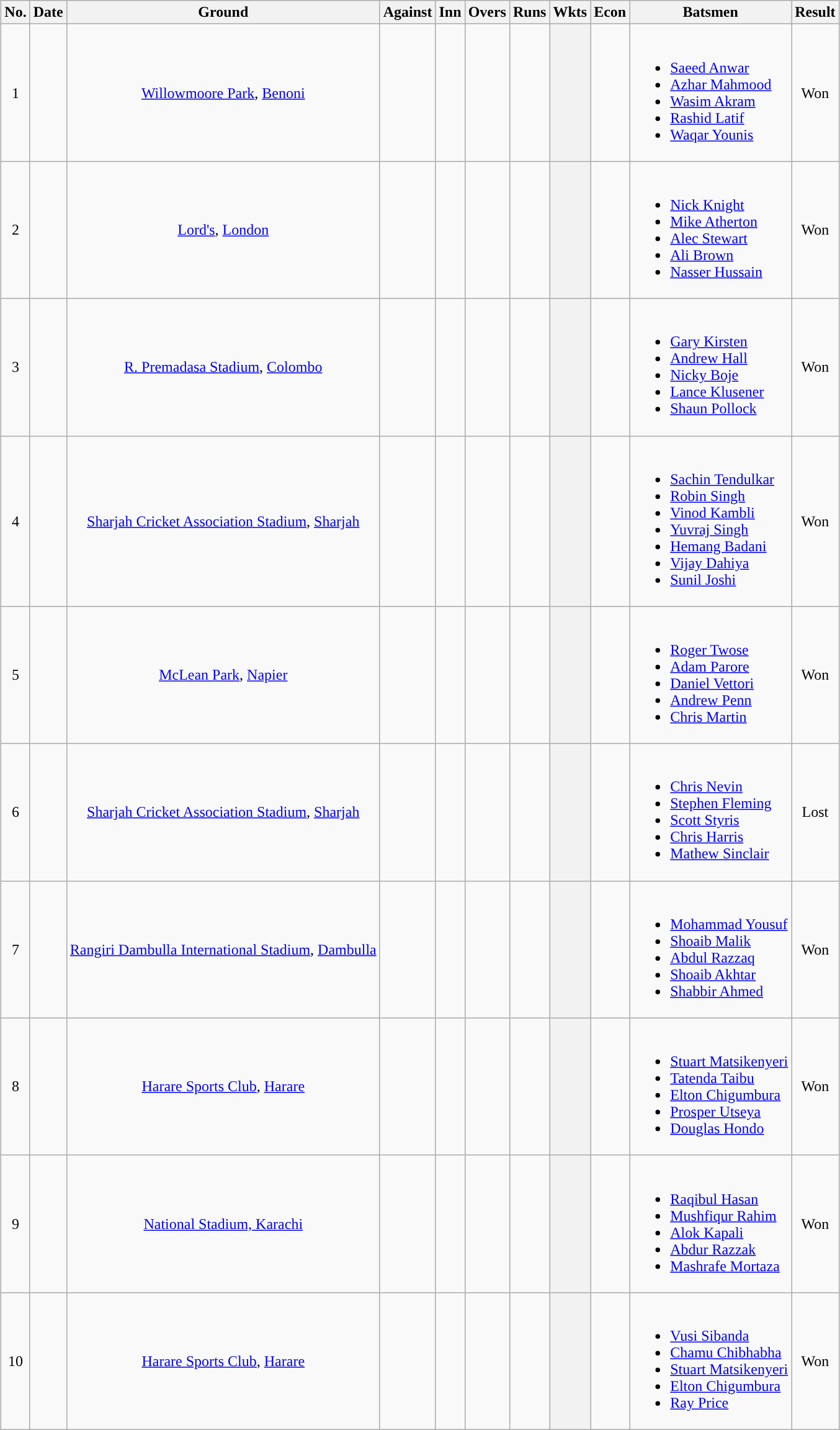<table class="wikitable sortable" style="margin: 1em auto 1em auto">
<tr align=center>
<th>No.</th>
<th>Date</th>
<th>Ground</th>
<th>Against</th>
<th>Inn</th>
<th>Overs</th>
<th>Runs</th>
<th>Wkts</th>
<th>Econ</th>
<th class="unsortable">Batsmen</th>
<th>Result</th>
</tr>
<tr align=center>
<td>1</td>
<td></td>
<td><a href='#'>Willowmoore Park</a>, <a href='#'>Benoni</a></td>
<td></td>
<td></td>
<td></td>
<td></td>
<th scope="row"></th>
<td></td>
<td align=left><br><ul><li><a href='#'>Saeed Anwar</a></li><li><a href='#'>Azhar Mahmood</a></li><li><a href='#'>Wasim Akram</a></li><li><a href='#'>Rashid Latif</a></li><li><a href='#'>Waqar Younis</a></li></ul></td>
<td>Won</td>
</tr>
<tr align=center>
<td>2</td>
<td> </td>
<td><a href='#'>Lord's</a>, <a href='#'>London</a></td>
<td></td>
<td></td>
<td></td>
<td></td>
<th scope="row"></th>
<td></td>
<td align=left><br><ul><li><a href='#'>Nick Knight</a></li><li><a href='#'>Mike Atherton</a></li><li><a href='#'>Alec Stewart</a></li><li><a href='#'>Ali Brown</a></li><li><a href='#'>Nasser Hussain</a></li></ul></td>
<td>Won</td>
</tr>
<tr align=center>
<td>3</td>
<td> </td>
<td><a href='#'>R. Premadasa Stadium</a>, <a href='#'>Colombo</a></td>
<td></td>
<td></td>
<td></td>
<td></td>
<th scope="row"></th>
<td></td>
<td align=left><br><ul><li><a href='#'>Gary Kirsten</a></li><li><a href='#'>Andrew Hall</a></li><li><a href='#'>Nicky Boje</a></li><li><a href='#'>Lance Klusener</a></li><li><a href='#'>Shaun Pollock</a></li></ul></td>
<td>Won</td>
</tr>
<tr align=center>
<td>4</td>
<td> </td>
<td><a href='#'>Sharjah Cricket Association Stadium</a>, <a href='#'>Sharjah</a></td>
<td></td>
<td></td>
<td></td>
<td></td>
<th scope="row"></th>
<td></td>
<td align=left><br><ul><li><a href='#'>Sachin Tendulkar</a></li><li><a href='#'>Robin Singh</a></li><li><a href='#'>Vinod Kambli</a></li><li><a href='#'>Yuvraj Singh</a></li><li><a href='#'>Hemang Badani</a></li><li><a href='#'>Vijay Dahiya</a></li><li><a href='#'>Sunil Joshi</a></li></ul></td>
<td>Won</td>
</tr>
<tr align=center>
<td>5</td>
<td> </td>
<td><a href='#'>McLean Park</a>, <a href='#'>Napier</a></td>
<td></td>
<td></td>
<td></td>
<td></td>
<th scope="row"></th>
<td></td>
<td align=left><br><ul><li><a href='#'>Roger Twose</a></li><li><a href='#'>Adam Parore</a></li><li><a href='#'>Daniel Vettori</a></li><li><a href='#'>Andrew Penn</a></li><li><a href='#'>Chris Martin</a></li></ul></td>
<td>Won</td>
</tr>
<tr align=center>
<td>6</td>
<td></td>
<td><a href='#'>Sharjah Cricket Association Stadium</a>, <a href='#'>Sharjah</a></td>
<td></td>
<td></td>
<td></td>
<td></td>
<th scope="row"></th>
<td></td>
<td align=left><br><ul><li><a href='#'>Chris Nevin</a></li><li><a href='#'>Stephen Fleming</a></li><li><a href='#'>Scott Styris</a></li><li><a href='#'>Chris Harris</a></li><li><a href='#'>Mathew Sinclair</a></li></ul></td>
<td>Lost</td>
</tr>
<tr align=center>
<td>7</td>
<td> </td>
<td><a href='#'>Rangiri Dambulla International Stadium</a>, <a href='#'>Dambulla</a></td>
<td></td>
<td></td>
<td></td>
<td></td>
<th scope="row"></th>
<td></td>
<td align=left><br><ul><li><a href='#'>Mohammad Yousuf</a></li><li><a href='#'>Shoaib Malik</a></li><li><a href='#'>Abdul Razzaq</a></li><li><a href='#'>Shoaib Akhtar</a></li><li><a href='#'>Shabbir Ahmed</a></li></ul></td>
<td>Won</td>
</tr>
<tr align=center>
<td>8</td>
<td></td>
<td><a href='#'>Harare Sports Club</a>, <a href='#'>Harare</a></td>
<td></td>
<td></td>
<td></td>
<td></td>
<th scope="row"></th>
<td></td>
<td align=left><br><ul><li><a href='#'>Stuart Matsikenyeri</a></li><li><a href='#'>Tatenda Taibu</a></li><li><a href='#'>Elton Chigumbura</a></li><li><a href='#'>Prosper Utseya</a></li><li><a href='#'>Douglas Hondo</a></li></ul></td>
<td>Won</td>
</tr>
<tr align=center>
<td>9</td>
<td></td>
<td><a href='#'>National Stadium, Karachi</a></td>
<td></td>
<td></td>
<td></td>
<td></td>
<th scope="row"></th>
<td></td>
<td align=left><br><ul><li><a href='#'>Raqibul Hasan</a></li><li><a href='#'>Mushfiqur Rahim</a></li><li><a href='#'>Alok Kapali</a></li><li><a href='#'>Abdur Razzak</a></li><li><a href='#'>Mashrafe Mortaza</a></li></ul></td>
<td>Won</td>
</tr>
<tr align=center>
<td>10</td>
<td> </td>
<td><a href='#'>Harare Sports Club</a>, <a href='#'>Harare</a></td>
<td></td>
<td></td>
<td></td>
<td></td>
<th scope="row"></th>
<td></td>
<td align=left><br><ul><li><a href='#'>Vusi Sibanda</a></li><li><a href='#'>Chamu Chibhabha</a></li><li><a href='#'>Stuart Matsikenyeri</a></li><li><a href='#'>Elton Chigumbura</a></li><li><a href='#'>Ray Price</a></li></ul></td>
<td>Won</td>
</tr>
</table>
